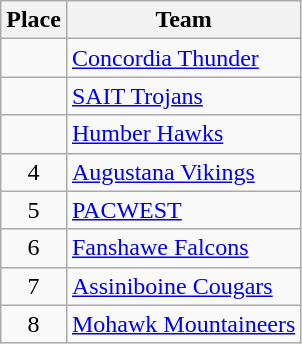<table class="wikitable">
<tr>
<th>Place</th>
<th>Team</th>
</tr>
<tr>
<td align=center></td>
<td> <a href='#'>Concordia Thunder</a></td>
</tr>
<tr>
<td align=center></td>
<td> <a href='#'>SAIT Trojans</a></td>
</tr>
<tr>
<td align=center></td>
<td> <a href='#'>Humber Hawks</a></td>
</tr>
<tr>
<td align=center>4</td>
<td> <a href='#'>Augustana Vikings</a></td>
</tr>
<tr>
<td align=center>5</td>
<td> <a href='#'>PACWEST</a></td>
</tr>
<tr>
<td align=center>6</td>
<td> <a href='#'>Fanshawe Falcons</a></td>
</tr>
<tr>
<td align=center>7</td>
<td> <a href='#'>Assiniboine Cougars</a></td>
</tr>
<tr>
<td align=center>8</td>
<td> <a href='#'>Mohawk Mountaineers</a></td>
</tr>
</table>
